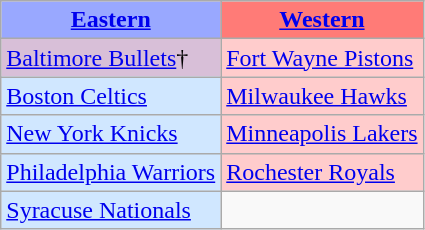<table class="wikitable">
<tr>
<th style="background-color: #99A8FF;"><a href='#'>Eastern</a></th>
<th style="background-color: #FF7B77;"><a href='#'>Western</a></th>
</tr>
<tr>
<td style="background-color: #D8BFD8;"><a href='#'>Baltimore Bullets</a>†</td>
<td style="background-color: #FFCCCC;"><a href='#'>Fort Wayne Pistons</a></td>
</tr>
<tr>
<td style="background-color: #D0E7FF;"><a href='#'>Boston Celtics</a></td>
<td style="background-color: #FFCCCC;"><a href='#'>Milwaukee Hawks</a></td>
</tr>
<tr>
<td style="background-color: #D0E7FF;"><a href='#'>New York Knicks</a></td>
<td style="background-color: #FFCCCC;"><a href='#'>Minneapolis Lakers</a></td>
</tr>
<tr>
<td style="background-color: #D0E7FF;"><a href='#'>Philadelphia Warriors</a></td>
<td style="background-color: #FFCCCC;"><a href='#'>Rochester Royals</a></td>
</tr>
<tr>
<td style="background-color: #D0E7FF;"><a href='#'>Syracuse Nationals</a></td>
<td> </td>
</tr>
</table>
